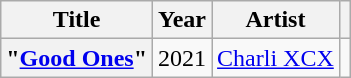<table class="wikitable plainrowheaders" style="text-align:center;">
<tr>
<th scope="col">Title</th>
<th scope="col">Year</th>
<th scope="col">Artist</th>
<th scope="col"></th>
</tr>
<tr>
<th scope="row">"<a href='#'>Good Ones</a>"<br></th>
<td>2021</td>
<td><a href='#'>Charli XCX</a></td>
<td align="center"></td>
</tr>
</table>
